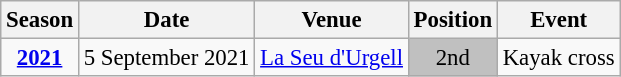<table class="wikitable" style="text-align:center; font-size:95%;">
<tr>
<th>Season</th>
<th>Date</th>
<th>Venue</th>
<th>Position</th>
<th>Event</th>
</tr>
<tr>
<td><strong><a href='#'>2021</a></strong></td>
<td align=right>5 September 2021</td>
<td align=left><a href='#'>La Seu d'Urgell</a></td>
<td bgcolor=silver>2nd</td>
<td>Kayak cross</td>
</tr>
</table>
